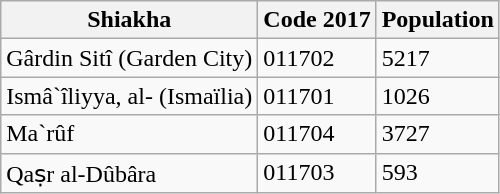<table class="wikitable">
<tr>
<th colspan="1" rowspan="1">Shiakha</th>
<th colspan="1" rowspan="1">Code 2017</th>
<th colspan="1" rowspan="1">Population</th>
</tr>
<tr>
<td>Gârdin Sitî (Garden City)</td>
<td>011702</td>
<td>5217</td>
</tr>
<tr>
<td>Ismâ`îliyya, al- (Ismaïlia)</td>
<td>011701</td>
<td>1026</td>
</tr>
<tr>
<td>Ma`rûf</td>
<td>011704</td>
<td>3727</td>
</tr>
<tr>
<td>Qaṣr al-Dûbâra</td>
<td>011703</td>
<td>593</td>
</tr>
</table>
